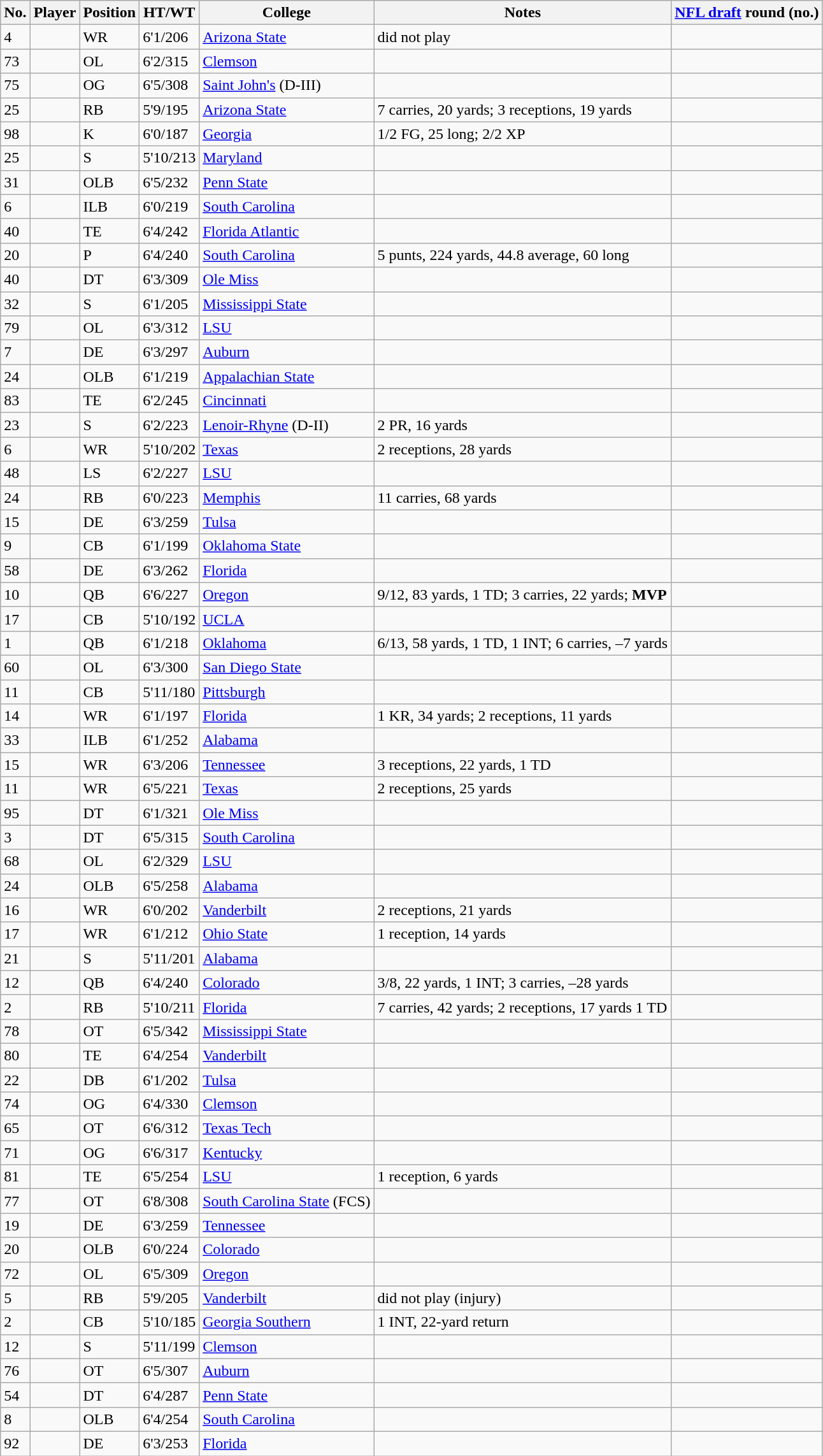<table class = "wikitable sortable">
<tr>
<th>No.</th>
<th>Player</th>
<th>Position</th>
<th class="unsortable">HT/WT</th>
<th>College</th>
<th class="unsortable">Notes</th>
<th><a href='#'>NFL draft</a> round (no.)</th>
</tr>
<tr>
<td>4</td>
<td></td>
<td>WR</td>
<td>6'1/206</td>
<td><a href='#'>Arizona State</a></td>
<td>did not play</td>
<td></td>
</tr>
<tr>
<td>73</td>
<td></td>
<td>OL</td>
<td>6'2/315</td>
<td><a href='#'>Clemson</a></td>
<td></td>
<td></td>
</tr>
<tr>
<td>75</td>
<td></td>
<td>OG</td>
<td>6'5/308</td>
<td><a href='#'>Saint John's</a> (D-III)</td>
<td></td>
<td></td>
</tr>
<tr>
<td>25</td>
<td></td>
<td>RB</td>
<td>5'9/195</td>
<td><a href='#'>Arizona State</a></td>
<td>7 carries, 20 yards; 3 receptions, 19 yards</td>
<td></td>
</tr>
<tr>
<td>98</td>
<td></td>
<td>K</td>
<td>6'0/187</td>
<td><a href='#'>Georgia</a></td>
<td>1/2 FG, 25 long; 2/2 XP</td>
<td></td>
</tr>
<tr>
<td>25</td>
<td></td>
<td>S</td>
<td>5'10/213</td>
<td><a href='#'>Maryland</a></td>
<td></td>
<td></td>
</tr>
<tr>
<td>31</td>
<td></td>
<td>OLB</td>
<td>6'5/232</td>
<td><a href='#'>Penn State</a></td>
<td></td>
<td></td>
</tr>
<tr>
<td>6</td>
<td></td>
<td>ILB</td>
<td>6'0/219</td>
<td><a href='#'>South Carolina</a></td>
<td></td>
<td></td>
</tr>
<tr>
<td>40</td>
<td></td>
<td>TE</td>
<td>6'4/242</td>
<td><a href='#'>Florida Atlantic</a></td>
<td></td>
<td></td>
</tr>
<tr>
<td>20</td>
<td></td>
<td>P</td>
<td>6'4/240</td>
<td><a href='#'>South Carolina</a></td>
<td>5 punts, 224 yards, 44.8 average, 60 long</td>
<td></td>
</tr>
<tr>
<td>40</td>
<td></td>
<td>DT</td>
<td>6'3/309</td>
<td><a href='#'>Ole Miss</a></td>
<td></td>
<td></td>
</tr>
<tr>
<td>32</td>
<td></td>
<td>S</td>
<td>6'1/205</td>
<td><a href='#'>Mississippi State</a></td>
<td></td>
<td></td>
</tr>
<tr>
<td>79</td>
<td></td>
<td>OL</td>
<td>6'3/312</td>
<td><a href='#'>LSU</a></td>
<td></td>
<td></td>
</tr>
<tr>
<td>7</td>
<td></td>
<td>DE</td>
<td>6'3/297</td>
<td><a href='#'>Auburn</a></td>
<td></td>
<td></td>
</tr>
<tr>
<td>24</td>
<td></td>
<td>OLB</td>
<td>6'1/219</td>
<td><a href='#'>Appalachian State</a></td>
<td></td>
<td></td>
</tr>
<tr>
<td>83</td>
<td></td>
<td>TE</td>
<td>6'2/245</td>
<td><a href='#'>Cincinnati</a></td>
<td></td>
<td></td>
</tr>
<tr>
<td>23</td>
<td></td>
<td>S</td>
<td>6'2/223</td>
<td><a href='#'>Lenoir-Rhyne</a> (D-II)</td>
<td>2 PR, 16 yards</td>
<td></td>
</tr>
<tr>
<td>6</td>
<td></td>
<td>WR</td>
<td>5'10/202</td>
<td><a href='#'>Texas</a></td>
<td>2 receptions, 28 yards</td>
<td></td>
</tr>
<tr>
<td>48</td>
<td></td>
<td>LS</td>
<td>6'2/227</td>
<td><a href='#'>LSU</a></td>
<td></td>
<td></td>
</tr>
<tr>
<td>24</td>
<td></td>
<td>RB</td>
<td>6'0/223</td>
<td><a href='#'>Memphis</a></td>
<td>11 carries, 68 yards</td>
<td></td>
</tr>
<tr>
<td>15</td>
<td></td>
<td>DE</td>
<td>6'3/259</td>
<td><a href='#'>Tulsa</a></td>
<td></td>
<td></td>
</tr>
<tr>
<td>9</td>
<td></td>
<td>CB</td>
<td>6'1/199</td>
<td><a href='#'>Oklahoma State</a></td>
<td></td>
<td></td>
</tr>
<tr>
<td>58</td>
<td></td>
<td>DE</td>
<td>6'3/262</td>
<td><a href='#'>Florida</a></td>
<td></td>
<td></td>
</tr>
<tr>
<td>10</td>
<td></td>
<td>QB</td>
<td>6'6/227</td>
<td><a href='#'>Oregon</a></td>
<td>9/12, 83 yards, 1 TD; 3 carries, 22 yards; <strong>MVP</strong></td>
<td></td>
</tr>
<tr>
<td>17</td>
<td></td>
<td>CB</td>
<td>5'10/192</td>
<td><a href='#'>UCLA</a></td>
<td></td>
<td></td>
</tr>
<tr>
<td>1</td>
<td></td>
<td>QB</td>
<td>6'1/218</td>
<td><a href='#'>Oklahoma</a></td>
<td>6/13, 58 yards, 1 TD, 1 INT; 6 carries, –7 yards</td>
<td></td>
</tr>
<tr>
<td>60</td>
<td></td>
<td>OL</td>
<td>6'3/300</td>
<td><a href='#'>San Diego State</a></td>
<td></td>
<td></td>
</tr>
<tr>
<td>11</td>
<td></td>
<td>CB</td>
<td>5'11/180</td>
<td><a href='#'>Pittsburgh</a></td>
<td></td>
<td></td>
</tr>
<tr>
<td>14</td>
<td></td>
<td>WR</td>
<td>6'1/197</td>
<td><a href='#'>Florida</a></td>
<td>1 KR, 34 yards; 2 receptions, 11 yards</td>
<td></td>
</tr>
<tr>
<td>33</td>
<td></td>
<td>ILB</td>
<td>6'1/252</td>
<td><a href='#'>Alabama</a></td>
<td></td>
<td></td>
</tr>
<tr>
<td>15</td>
<td></td>
<td>WR</td>
<td>6'3/206</td>
<td><a href='#'>Tennessee</a></td>
<td>3 receptions, 22 yards, 1 TD</td>
<td></td>
</tr>
<tr>
<td>11</td>
<td></td>
<td>WR</td>
<td>6'5/221</td>
<td><a href='#'>Texas</a></td>
<td>2 receptions, 25 yards</td>
<td></td>
</tr>
<tr>
<td>95</td>
<td></td>
<td>DT</td>
<td>6'1/321</td>
<td><a href='#'>Ole Miss</a></td>
<td></td>
<td></td>
</tr>
<tr>
<td>3</td>
<td></td>
<td>DT</td>
<td>6'5/315</td>
<td><a href='#'>South Carolina</a></td>
<td></td>
<td></td>
</tr>
<tr>
<td>68</td>
<td></td>
<td>OL</td>
<td>6'2/329</td>
<td><a href='#'>LSU</a></td>
<td></td>
<td></td>
</tr>
<tr>
<td>24</td>
<td></td>
<td>OLB</td>
<td>6'5/258</td>
<td><a href='#'>Alabama</a></td>
<td></td>
<td></td>
</tr>
<tr>
<td>16</td>
<td></td>
<td>WR</td>
<td>6'0/202</td>
<td><a href='#'>Vanderbilt</a></td>
<td>2 receptions, 21 yards</td>
<td></td>
</tr>
<tr>
<td>17</td>
<td></td>
<td>WR</td>
<td>6'1/212</td>
<td><a href='#'>Ohio State</a></td>
<td>1 reception, 14 yards</td>
<td></td>
</tr>
<tr>
<td>21</td>
<td></td>
<td>S</td>
<td>5'11/201</td>
<td><a href='#'>Alabama</a></td>
<td></td>
<td></td>
</tr>
<tr>
<td>12</td>
<td></td>
<td>QB</td>
<td>6'4/240</td>
<td><a href='#'>Colorado</a></td>
<td>3/8, 22 yards, 1 INT; 3 carries, –28 yards</td>
<td></td>
</tr>
<tr>
<td>2</td>
<td></td>
<td>RB</td>
<td>5'10/211</td>
<td><a href='#'>Florida</a></td>
<td>7 carries, 42 yards; 2 receptions, 17 yards 1 TD</td>
<td></td>
</tr>
<tr>
<td>78</td>
<td></td>
<td>OT</td>
<td>6'5/342</td>
<td><a href='#'>Mississippi State</a></td>
<td></td>
<td></td>
</tr>
<tr>
<td>80</td>
<td></td>
<td>TE</td>
<td>6'4/254</td>
<td><a href='#'>Vanderbilt</a></td>
<td></td>
<td></td>
</tr>
<tr>
<td>22</td>
<td></td>
<td>DB</td>
<td>6'1/202</td>
<td><a href='#'>Tulsa</a></td>
<td></td>
<td></td>
</tr>
<tr>
<td>74</td>
<td></td>
<td>OG</td>
<td>6'4/330</td>
<td><a href='#'>Clemson</a></td>
<td></td>
<td></td>
</tr>
<tr>
<td>65</td>
<td></td>
<td>OT</td>
<td>6'6/312</td>
<td><a href='#'>Texas Tech</a></td>
<td></td>
<td></td>
</tr>
<tr>
<td>71</td>
<td></td>
<td>OG</td>
<td>6'6/317</td>
<td><a href='#'>Kentucky</a></td>
<td></td>
<td></td>
</tr>
<tr>
<td>81</td>
<td></td>
<td>TE</td>
<td>6'5/254</td>
<td><a href='#'>LSU</a></td>
<td>1 reception, 6 yards</td>
<td></td>
</tr>
<tr>
<td>77</td>
<td></td>
<td>OT</td>
<td>6'8/308</td>
<td><a href='#'>South Carolina State</a> (FCS)</td>
<td></td>
<td></td>
</tr>
<tr>
<td>19</td>
<td></td>
<td>DE</td>
<td>6'3/259</td>
<td><a href='#'>Tennessee</a></td>
<td></td>
<td></td>
</tr>
<tr>
<td>20</td>
<td></td>
<td>OLB</td>
<td>6'0/224</td>
<td><a href='#'>Colorado</a></td>
<td></td>
<td></td>
</tr>
<tr>
<td>72</td>
<td></td>
<td>OL</td>
<td>6'5/309</td>
<td><a href='#'>Oregon</a></td>
<td></td>
<td></td>
</tr>
<tr>
<td>5</td>
<td></td>
<td>RB</td>
<td>5'9/205</td>
<td><a href='#'>Vanderbilt</a></td>
<td>did not play (injury)</td>
<td></td>
</tr>
<tr>
<td>2</td>
<td></td>
<td>CB</td>
<td>5'10/185</td>
<td><a href='#'>Georgia Southern</a></td>
<td>1 INT, 22-yard return</td>
<td></td>
</tr>
<tr>
<td>12</td>
<td></td>
<td>S</td>
<td>5'11/199</td>
<td><a href='#'>Clemson</a></td>
<td></td>
<td></td>
</tr>
<tr>
<td>76</td>
<td></td>
<td>OT</td>
<td>6'5/307</td>
<td><a href='#'>Auburn</a></td>
<td></td>
<td></td>
</tr>
<tr>
<td>54</td>
<td></td>
<td>DT</td>
<td>6'4/287</td>
<td><a href='#'>Penn State</a></td>
<td></td>
<td></td>
</tr>
<tr>
<td>8</td>
<td></td>
<td>OLB</td>
<td>6'4/254</td>
<td><a href='#'>South Carolina</a></td>
<td></td>
<td></td>
</tr>
<tr>
<td>92</td>
<td></td>
<td>DE</td>
<td>6'3/253</td>
<td><a href='#'>Florida</a></td>
<td></td>
<td></td>
</tr>
</table>
